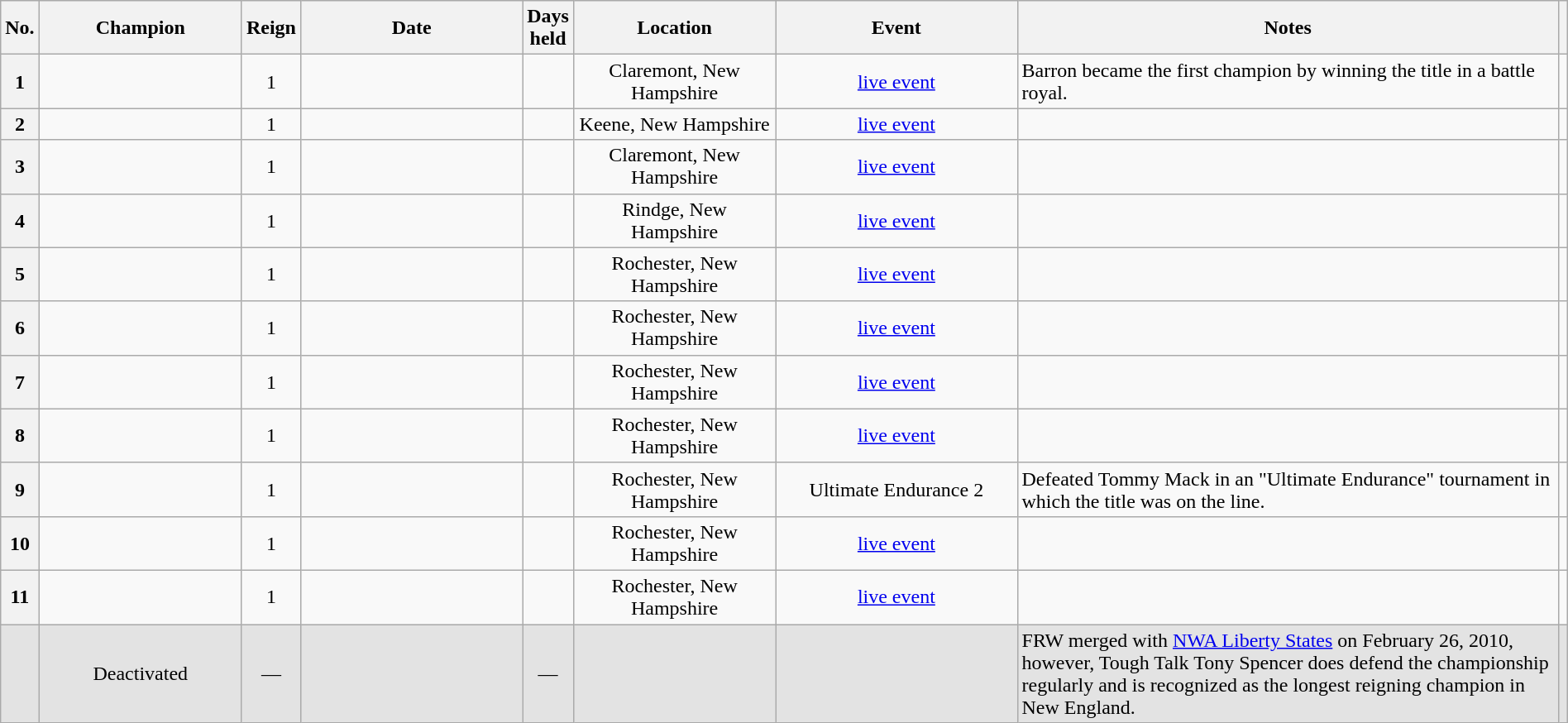<table class="wikitable sortable" style="text-align: center" width=100%>
<tr>
<th width=0 data-sort-type="number" scope="col">No.</th>
<th width=14% scope="col">Champion</th>
<th width=0 scope="col">Reign</th>
<th width=16% scope="col">Date</th>
<th width=0 data-sort-type="number" scope="col">Days held</th>
<th width=14% scope="col">Location</th>
<th width=17% scope="col">Event</th>
<th width=51% class="unsortable" scope="col">Notes</th>
<th width=0 class="unsortable" scope="col"></th>
</tr>
<tr>
<th scope="row">1</th>
<td></td>
<td>1</td>
<td></td>
<td></td>
<td>Claremont, New Hampshire</td>
<td><a href='#'>live event</a></td>
<td align=left>Barron became the first champion by winning the title in a battle royal.</td>
<td></td>
</tr>
<tr>
<th scope="row">2</th>
<td></td>
<td>1</td>
<td></td>
<td></td>
<td>Keene, New Hampshire</td>
<td><a href='#'>live event</a></td>
<td align=left> </td>
<td></td>
</tr>
<tr>
<th scope="row">3</th>
<td></td>
<td>1</td>
<td></td>
<td></td>
<td>Claremont, New Hampshire</td>
<td><a href='#'>live event</a></td>
<td align=left> </td>
<td></td>
</tr>
<tr>
<th scope="row">4</th>
<td></td>
<td>1</td>
<td></td>
<td></td>
<td>Rindge, New Hampshire</td>
<td><a href='#'>live event</a></td>
<td align=left> </td>
<td></td>
</tr>
<tr>
<th scope="row">5</th>
<td></td>
<td>1</td>
<td></td>
<td></td>
<td>Rochester, New Hampshire</td>
<td><a href='#'>live event</a></td>
<td align=left> </td>
<td></td>
</tr>
<tr>
<th scope="row">6</th>
<td></td>
<td>1</td>
<td></td>
<td></td>
<td>Rochester, New Hampshire</td>
<td><a href='#'>live event</a></td>
<td align=left> </td>
<td></td>
</tr>
<tr>
<th scope="row">7</th>
<td></td>
<td>1</td>
<td></td>
<td></td>
<td>Rochester, New Hampshire</td>
<td><a href='#'>live event</a></td>
<td align=left> </td>
<td></td>
</tr>
<tr>
<th scope="row">8</th>
<td></td>
<td>1</td>
<td></td>
<td></td>
<td>Rochester, New Hampshire</td>
<td><a href='#'>live event</a></td>
<td align=left> </td>
<td></td>
</tr>
<tr>
<th scope="row">9</th>
<td></td>
<td>1</td>
<td></td>
<td></td>
<td>Rochester, New Hampshire</td>
<td>Ultimate Endurance 2</td>
<td align=left>Defeated Tommy Mack in an "Ultimate Endurance" tournament in which the title was on the line.</td>
<td></td>
</tr>
<tr>
<th scope="row">10</th>
<td></td>
<td>1</td>
<td></td>
<td></td>
<td>Rochester, New Hampshire</td>
<td><a href='#'>live event</a></td>
<td align=left> </td>
<td></td>
</tr>
<tr>
<th scope="row">11</th>
<td></td>
<td>1</td>
<td></td>
<td></td>
<td>Rochester, New Hampshire</td>
<td><a href='#'>live event</a></td>
<td align=left> </td>
<td></td>
</tr>
<tr style="background-color:#e3e3e3">
<td></td>
<td>Deactivated</td>
<td>—</td>
<td></td>
<td>—</td>
<td></td>
<td></td>
<td align=left>FRW merged with <a href='#'>NWA Liberty States</a> on February 26, 2010, however, Tough Talk Tony Spencer does defend the championship regularly and is recognized as the longest reigning champion in New England.</td>
<td></td>
</tr>
</table>
